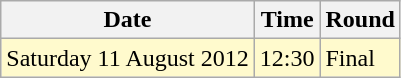<table class="wikitable">
<tr>
<th>Date</th>
<th>Time</th>
<th>Round</th>
</tr>
<tr>
<td style=background:lemonchiffon>Saturday 11 August 2012</td>
<td style=background:lemonchiffon>12:30</td>
<td style=background:lemonchiffon>Final</td>
</tr>
</table>
